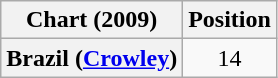<table class="wikitable sortable plainrowheaders" style="text-align:center">
<tr>
<th scope="col">Chart (2009)</th>
<th scope="col">Position</th>
</tr>
<tr>
<th scope="row">Brazil (<a href='#'>Crowley</a>)</th>
<td>14</td>
</tr>
</table>
